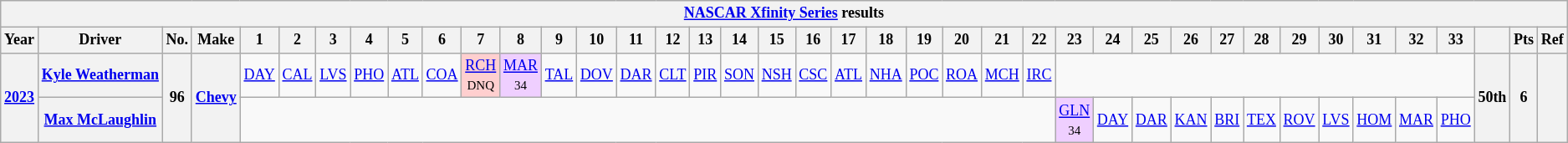<table class="wikitable" style="text-align:center; font-size:75%">
<tr>
<th colspan="42"><a href='#'>NASCAR Xfinity Series</a> results</th>
</tr>
<tr>
<th>Year</th>
<th>Driver</th>
<th>No.</th>
<th>Make</th>
<th>1</th>
<th>2</th>
<th>3</th>
<th>4</th>
<th>5</th>
<th>6</th>
<th>7</th>
<th>8</th>
<th>9</th>
<th>10</th>
<th>11</th>
<th>12</th>
<th>13</th>
<th>14</th>
<th>15</th>
<th>16</th>
<th>17</th>
<th>18</th>
<th>19</th>
<th>20</th>
<th>21</th>
<th>22</th>
<th>23</th>
<th>24</th>
<th>25</th>
<th>26</th>
<th>27</th>
<th>28</th>
<th>29</th>
<th>30</th>
<th>31</th>
<th>32</th>
<th>33</th>
<th></th>
<th>Pts</th>
<th>Ref</th>
</tr>
<tr>
<th rowspan="2"><a href='#'>2023</a></th>
<th><a href='#'>Kyle Weatherman</a></th>
<th rowspan="2">96</th>
<th rowspan="2"><a href='#'>Chevy</a></th>
<td><a href='#'>DAY</a></td>
<td><a href='#'>CAL</a></td>
<td><a href='#'>LVS</a></td>
<td><a href='#'>PHO</a></td>
<td><a href='#'>ATL</a></td>
<td><a href='#'>COA</a></td>
<td style="background:#FFCFCF;"><a href='#'>RCH</a><small><br>DNQ</small></td>
<td style="background:#EFCFFF;"><a href='#'>MAR</a><br><small>34</small></td>
<td><a href='#'>TAL</a></td>
<td><a href='#'>DOV</a></td>
<td><a href='#'>DAR</a></td>
<td><a href='#'>CLT</a></td>
<td><a href='#'>PIR</a></td>
<td><a href='#'>SON</a></td>
<td><a href='#'>NSH</a></td>
<td><a href='#'>CSC</a></td>
<td><a href='#'>ATL</a></td>
<td><a href='#'>NHA</a></td>
<td><a href='#'>POC</a></td>
<td><a href='#'>ROA</a></td>
<td><a href='#'>MCH</a></td>
<td><a href='#'>IRC</a></td>
<td colspan="11"></td>
<th rowspan="2">50th</th>
<th rowspan="2">6</th>
<th rowspan="2"></th>
</tr>
<tr>
<th><a href='#'>Max McLaughlin</a></th>
<td colspan="22"></td>
<td style="background:#EFCFFF;"><a href='#'>GLN</a><br><small>34</small></td>
<td><a href='#'>DAY</a></td>
<td><a href='#'>DAR</a></td>
<td><a href='#'>KAN</a></td>
<td><a href='#'>BRI</a></td>
<td><a href='#'>TEX</a></td>
<td><a href='#'>ROV</a></td>
<td><a href='#'>LVS</a></td>
<td><a href='#'>HOM</a></td>
<td><a href='#'>MAR</a></td>
<td><a href='#'>PHO</a></td>
</tr>
</table>
